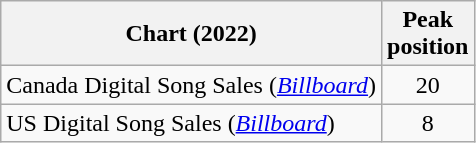<table class="wikitable sortable">
<tr>
<th>Chart (2022)</th>
<th>Peak<br>position</th>
</tr>
<tr>
<td>Canada Digital Song Sales (<em><a href='#'>Billboard</a></em>)</td>
<td align="center">20</td>
</tr>
<tr>
<td>US Digital Song Sales (<em><a href='#'>Billboard</a></em>)</td>
<td align="center">8</td>
</tr>
</table>
